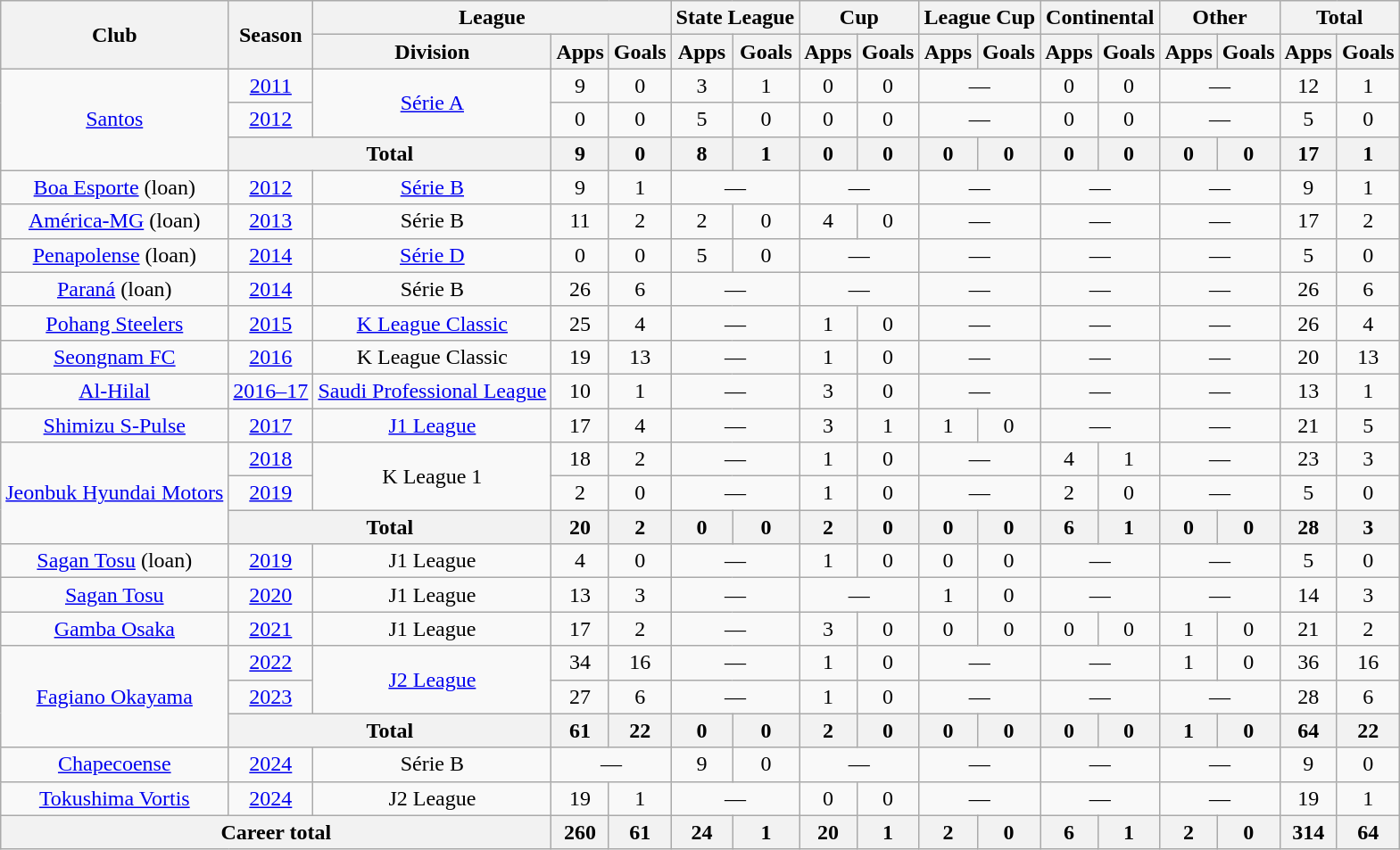<table class="wikitable" style="text-align: center;">
<tr>
<th rowspan="2">Club</th>
<th rowspan="2">Season</th>
<th colspan="3">League</th>
<th colspan="2">State League</th>
<th colspan="2">Cup</th>
<th colspan="2">League Cup</th>
<th colspan="2">Continental</th>
<th colspan="2">Other</th>
<th colspan="2">Total</th>
</tr>
<tr>
<th>Division</th>
<th>Apps</th>
<th>Goals</th>
<th>Apps</th>
<th>Goals</th>
<th>Apps</th>
<th>Goals</th>
<th>Apps</th>
<th>Goals</th>
<th>Apps</th>
<th>Goals</th>
<th>Apps</th>
<th>Goals</th>
<th>Apps</th>
<th>Goals</th>
</tr>
<tr>
<td rowspan="3" valign="center"><a href='#'>Santos</a></td>
<td><a href='#'>2011</a></td>
<td rowspan="2"><a href='#'>Série A</a></td>
<td>9</td>
<td>0</td>
<td>3</td>
<td>1</td>
<td>0</td>
<td>0</td>
<td colspan="2">—</td>
<td>0</td>
<td>0</td>
<td colspan="2">—</td>
<td>12</td>
<td>1</td>
</tr>
<tr>
<td><a href='#'>2012</a></td>
<td>0</td>
<td>0</td>
<td>5</td>
<td>0</td>
<td>0</td>
<td>0</td>
<td colspan="2">—</td>
<td>0</td>
<td>0</td>
<td colspan="2">—</td>
<td>5</td>
<td>0</td>
</tr>
<tr>
<th colspan="2">Total</th>
<th>9</th>
<th>0</th>
<th>8</th>
<th>1</th>
<th>0</th>
<th>0</th>
<th>0</th>
<th>0</th>
<th>0</th>
<th>0</th>
<th>0</th>
<th>0</th>
<th>17</th>
<th>1</th>
</tr>
<tr>
<td valign="center"><a href='#'>Boa Esporte</a> (loan)</td>
<td><a href='#'>2012</a></td>
<td><a href='#'>Série B</a></td>
<td>9</td>
<td>1</td>
<td colspan="2">—</td>
<td colspan="2">—</td>
<td colspan="2">—</td>
<td colspan="2">—</td>
<td colspan="2">—</td>
<td>9</td>
<td>1</td>
</tr>
<tr>
<td valign="center"><a href='#'>América-MG</a> (loan)</td>
<td><a href='#'>2013</a></td>
<td>Série B</td>
<td>11</td>
<td>2</td>
<td>2</td>
<td>0</td>
<td>4</td>
<td>0</td>
<td colspan="2">—</td>
<td colspan="2">—</td>
<td colspan="2">—</td>
<td>17</td>
<td>2</td>
</tr>
<tr>
<td valign="center"><a href='#'>Penapolense</a> (loan)</td>
<td><a href='#'>2014</a></td>
<td><a href='#'>Série D</a></td>
<td>0</td>
<td>0</td>
<td>5</td>
<td>0</td>
<td colspan="2">—</td>
<td colspan="2">—</td>
<td colspan="2">—</td>
<td colspan="2">—</td>
<td>5</td>
<td>0</td>
</tr>
<tr>
<td valign="center"><a href='#'>Paraná</a> (loan)</td>
<td><a href='#'>2014</a></td>
<td>Série B</td>
<td>26</td>
<td>6</td>
<td colspan="2">—</td>
<td colspan="2">—</td>
<td colspan="2">—</td>
<td colspan="2">—</td>
<td colspan="2">—</td>
<td>26</td>
<td>6</td>
</tr>
<tr>
<td valign="center"><a href='#'>Pohang Steelers</a></td>
<td><a href='#'>2015</a></td>
<td><a href='#'>K League Classic</a></td>
<td>25</td>
<td>4</td>
<td colspan="2">—</td>
<td>1</td>
<td>0</td>
<td colspan="2">—</td>
<td colspan="2">—</td>
<td colspan="2">—</td>
<td>26</td>
<td>4</td>
</tr>
<tr>
<td valign="center"><a href='#'>Seongnam FC</a></td>
<td><a href='#'>2016</a></td>
<td>K League Classic</td>
<td>19</td>
<td>13</td>
<td colspan="2">—</td>
<td>1</td>
<td>0</td>
<td colspan="2">—</td>
<td colspan="2">—</td>
<td colspan="2">—</td>
<td>20</td>
<td>13</td>
</tr>
<tr>
<td valign="center"><a href='#'>Al-Hilal</a></td>
<td><a href='#'>2016–17</a></td>
<td><a href='#'>Saudi Professional League</a></td>
<td>10</td>
<td>1</td>
<td colspan="2">—</td>
<td>3</td>
<td>0</td>
<td colspan="2">—</td>
<td colspan="2">—</td>
<td colspan="2">—</td>
<td>13</td>
<td>1</td>
</tr>
<tr>
<td valign="center"><a href='#'>Shimizu S-Pulse</a></td>
<td><a href='#'>2017</a></td>
<td><a href='#'>J1 League</a></td>
<td>17</td>
<td>4</td>
<td colspan="2">—</td>
<td>3</td>
<td>1</td>
<td>1</td>
<td>0</td>
<td colspan="2">—</td>
<td colspan="2">—</td>
<td>21</td>
<td>5</td>
</tr>
<tr>
<td rowspan="3" valign="center"><a href='#'>Jeonbuk Hyundai Motors</a></td>
<td><a href='#'>2018</a></td>
<td rowspan="2">K League 1</td>
<td>18</td>
<td>2</td>
<td colspan="2">—</td>
<td>1</td>
<td>0</td>
<td colspan="2">—</td>
<td>4</td>
<td>1</td>
<td colspan="2">—</td>
<td>23</td>
<td>3</td>
</tr>
<tr>
<td><a href='#'>2019</a></td>
<td>2</td>
<td>0</td>
<td colspan="2">—</td>
<td>1</td>
<td>0</td>
<td colspan="2">—</td>
<td>2</td>
<td>0</td>
<td colspan="2">—</td>
<td>5</td>
<td>0</td>
</tr>
<tr>
<th colspan="2">Total</th>
<th>20</th>
<th>2</th>
<th>0</th>
<th>0</th>
<th>2</th>
<th>0</th>
<th>0</th>
<th>0</th>
<th>6</th>
<th>1</th>
<th>0</th>
<th>0</th>
<th>28</th>
<th>3</th>
</tr>
<tr>
<td valign="center"><a href='#'>Sagan Tosu</a> (loan)</td>
<td><a href='#'>2019</a></td>
<td>J1 League</td>
<td>4</td>
<td>0</td>
<td colspan="2">—</td>
<td>1</td>
<td>0</td>
<td>0</td>
<td>0</td>
<td colspan="2">—</td>
<td colspan="2">—</td>
<td>5</td>
<td>0</td>
</tr>
<tr>
<td valign="center"><a href='#'>Sagan Tosu</a></td>
<td><a href='#'>2020</a></td>
<td>J1 League</td>
<td>13</td>
<td>3</td>
<td colspan="2">—</td>
<td colspan="2">—</td>
<td>1</td>
<td>0</td>
<td colspan="2">—</td>
<td colspan="2">—</td>
<td>14</td>
<td>3</td>
</tr>
<tr>
<td valign="center"><a href='#'>Gamba Osaka</a></td>
<td><a href='#'>2021</a></td>
<td>J1 League</td>
<td>17</td>
<td>2</td>
<td colspan="2">—</td>
<td>3</td>
<td>0</td>
<td>0</td>
<td>0</td>
<td>0</td>
<td>0</td>
<td>1</td>
<td>0</td>
<td>21</td>
<td>2</td>
</tr>
<tr>
<td rowspan="3" valign="center"><a href='#'>Fagiano Okayama</a></td>
<td><a href='#'>2022</a></td>
<td rowspan="2"><a href='#'>J2 League</a></td>
<td>34</td>
<td>16</td>
<td colspan="2">—</td>
<td>1</td>
<td>0</td>
<td colspan="2">—</td>
<td colspan="2">—</td>
<td>1</td>
<td>0</td>
<td>36</td>
<td>16</td>
</tr>
<tr>
<td><a href='#'>2023</a></td>
<td>27</td>
<td>6</td>
<td colspan="2">—</td>
<td>1</td>
<td>0</td>
<td colspan="2">—</td>
<td colspan="2">—</td>
<td colspan="2">—</td>
<td>28</td>
<td>6</td>
</tr>
<tr>
<th colspan="2">Total</th>
<th>61</th>
<th>22</th>
<th>0</th>
<th>0</th>
<th>2</th>
<th>0</th>
<th>0</th>
<th>0</th>
<th>0</th>
<th>0</th>
<th>1</th>
<th>0</th>
<th>64</th>
<th>22</th>
</tr>
<tr>
<td valign="center"><a href='#'>Chapecoense</a></td>
<td><a href='#'>2024</a></td>
<td>Série B</td>
<td colspan="2">—</td>
<td>9</td>
<td>0</td>
<td colspan="2">—</td>
<td colspan="2">—</td>
<td colspan="2">—</td>
<td colspan="2">—</td>
<td>9</td>
<td>0</td>
</tr>
<tr>
<td valign="center"><a href='#'>Tokushima Vortis</a></td>
<td><a href='#'>2024</a></td>
<td>J2 League</td>
<td>19</td>
<td>1</td>
<td colspan="2">—</td>
<td>0</td>
<td>0</td>
<td colspan="2">—</td>
<td colspan="2">—</td>
<td colspan="2">—</td>
<td>19</td>
<td>1</td>
</tr>
<tr>
<th colspan="3"><strong>Career total</strong></th>
<th>260</th>
<th>61</th>
<th>24</th>
<th>1</th>
<th>20</th>
<th>1</th>
<th>2</th>
<th>0</th>
<th>6</th>
<th>1</th>
<th>2</th>
<th>0</th>
<th>314</th>
<th>64</th>
</tr>
</table>
